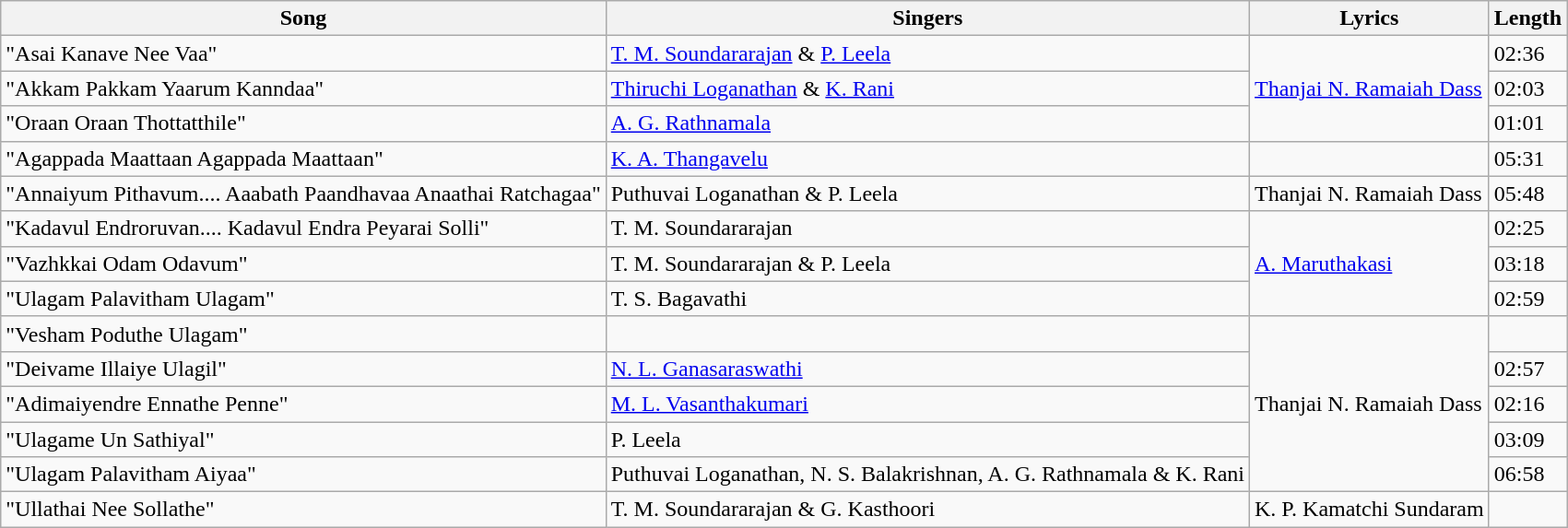<table class="wikitable">
<tr>
<th>Song</th>
<th>Singers</th>
<th>Lyrics</th>
<th>Length</th>
</tr>
<tr>
<td>"Asai Kanave Nee Vaa"</td>
<td><a href='#'>T. M. Soundararajan</a> & <a href='#'>P. Leela</a></td>
<td rowspan="3"><a href='#'>Thanjai N. Ramaiah Dass</a></td>
<td>02:36</td>
</tr>
<tr>
<td>"Akkam Pakkam Yaarum Kanndaa"</td>
<td><a href='#'>Thiruchi Loganathan</a> & <a href='#'>K. Rani</a></td>
<td>02:03</td>
</tr>
<tr>
<td>"Oraan Oraan Thottatthile"</td>
<td><a href='#'>A. G. Rathnamala</a></td>
<td>01:01</td>
</tr>
<tr>
<td>"Agappada Maattaan Agappada Maattaan"</td>
<td><a href='#'>K. A. Thangavelu</a></td>
<td></td>
<td>05:31</td>
</tr>
<tr>
<td>"Annaiyum Pithavum.... Aaabath Paandhavaa Anaathai Ratchagaa"</td>
<td>Puthuvai Loganathan & P. Leela</td>
<td>Thanjai N. Ramaiah Dass</td>
<td>05:48</td>
</tr>
<tr>
<td>"Kadavul Endroruvan.... Kadavul Endra Peyarai Solli"</td>
<td>T. M. Soundararajan</td>
<td rowspan="3"><a href='#'>A. Maruthakasi</a></td>
<td>02:25</td>
</tr>
<tr>
<td>"Vazhkkai Odam Odavum"</td>
<td>T. M. Soundararajan & P. Leela</td>
<td>03:18</td>
</tr>
<tr>
<td>"Ulagam Palavitham Ulagam"</td>
<td>T. S. Bagavathi</td>
<td>02:59</td>
</tr>
<tr>
<td>"Vesham Poduthe Ulagam"</td>
<td></td>
<td rowspan="5">Thanjai N. Ramaiah Dass</td>
<td></td>
</tr>
<tr>
<td>"Deivame Illaiye Ulagil"</td>
<td><a href='#'>N. L. Ganasaraswathi</a></td>
<td>02:57</td>
</tr>
<tr>
<td>"Adimaiyendre Ennathe Penne"</td>
<td><a href='#'>M. L. Vasanthakumari</a></td>
<td>02:16</td>
</tr>
<tr>
<td>"Ulagame Un Sathiyal"</td>
<td>P. Leela</td>
<td>03:09</td>
</tr>
<tr>
<td>"Ulagam Palavitham Aiyaa"</td>
<td>Puthuvai Loganathan, N. S. Balakrishnan, A. G. Rathnamala & K. Rani</td>
<td>06:58</td>
</tr>
<tr>
<td>"Ullathai Nee Sollathe"</td>
<td>T. M. Soundararajan & G. Kasthoori</td>
<td>K. P. Kamatchi Sundaram</td>
<td></td>
</tr>
</table>
